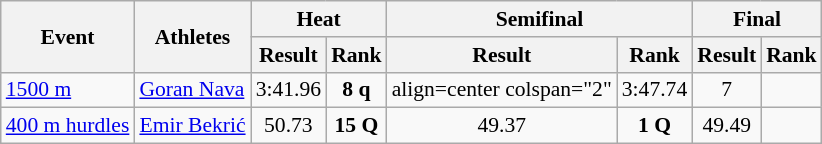<table class="wikitable" border="1" style="font-size:90%">
<tr>
<th rowspan="2">Event</th>
<th rowspan="2">Athletes</th>
<th colspan="2">Heat</th>
<th colspan="2">Semifinal</th>
<th colspan="2">Final</th>
</tr>
<tr>
<th>Result</th>
<th>Rank</th>
<th>Result</th>
<th>Rank</th>
<th>Result</th>
<th>Rank</th>
</tr>
<tr>
<td><a href='#'>1500 m</a></td>
<td><a href='#'>Goran Nava</a></td>
<td align=center>3:41.96</td>
<td align=center><strong>8 q</strong></td>
<td>align=center colspan="2" </td>
<td align=center>3:47.74</td>
<td align=center>7</td>
</tr>
<tr>
<td><a href='#'>400 m hurdles</a></td>
<td><a href='#'>Emir Bekrić</a></td>
<td align=center>50.73</td>
<td align=center><strong>15 Q</strong></td>
<td align=center>49.37</td>
<td align=center><strong>1 Q</strong></td>
<td align=center>49.49</td>
<td align=center></td>
</tr>
</table>
